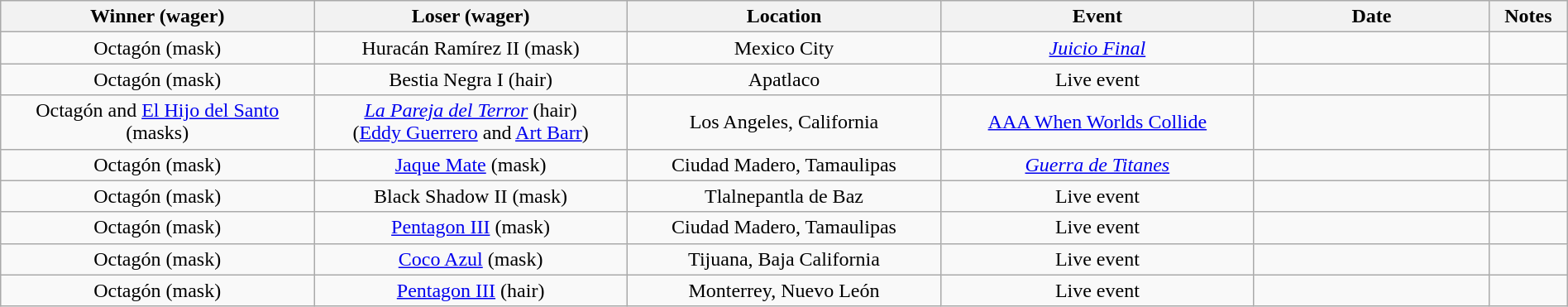<table class="wikitable sortable" width=100%  style="text-align: center">
<tr>
<th width=20% scope="col">Winner (wager)</th>
<th width=20% scope="col">Loser (wager)</th>
<th width=20% scope="col">Location</th>
<th width=20% scope="col">Event</th>
<th width=15% scope="col">Date</th>
<th class="unsortable" width=5% scope="col">Notes</th>
</tr>
<tr>
<td>Octagón (mask)</td>
<td>Huracán Ramírez II (mask)</td>
<td>Mexico City</td>
<td><em><a href='#'>Juicio Final</a></em></td>
<td></td>
<td></td>
</tr>
<tr>
<td>Octagón (mask)</td>
<td>Bestia Negra I (hair)</td>
<td>Apatlaco</td>
<td>Live event</td>
<td></td>
<td></td>
</tr>
<tr>
<td>Octagón and <a href='#'>El Hijo del Santo</a> (masks)</td>
<td><em><a href='#'>La Pareja del Terror</a></em> (hair)<br>(<a href='#'>Eddy Guerrero</a> and <a href='#'>Art Barr</a>)</td>
<td>Los Angeles, California</td>
<td><a href='#'>AAA When Worlds Collide</a></td>
<td></td>
<td></td>
</tr>
<tr>
<td>Octagón (mask)</td>
<td><a href='#'>Jaque Mate</a> (mask)</td>
<td>Ciudad Madero, Tamaulipas</td>
<td><em><a href='#'>Guerra de Titanes</a></em></td>
<td></td>
<td></td>
</tr>
<tr>
<td>Octagón (mask)</td>
<td>Black Shadow II (mask)</td>
<td>Tlalnepantla de Baz</td>
<td>Live event</td>
<td></td>
<td></td>
</tr>
<tr>
<td>Octagón (mask)</td>
<td><a href='#'>Pentagon III</a> (mask)</td>
<td>Ciudad Madero, Tamaulipas</td>
<td>Live event</td>
<td></td>
<td></td>
</tr>
<tr>
<td>Octagón (mask)</td>
<td><a href='#'>Coco Azul</a> (mask)</td>
<td>Tijuana, Baja California</td>
<td>Live event</td>
<td></td>
<td></td>
</tr>
<tr>
<td>Octagón (mask)</td>
<td><a href='#'>Pentagon III</a> (hair)</td>
<td>Monterrey, Nuevo León</td>
<td>Live event</td>
<td></td>
<td> </td>
</tr>
</table>
